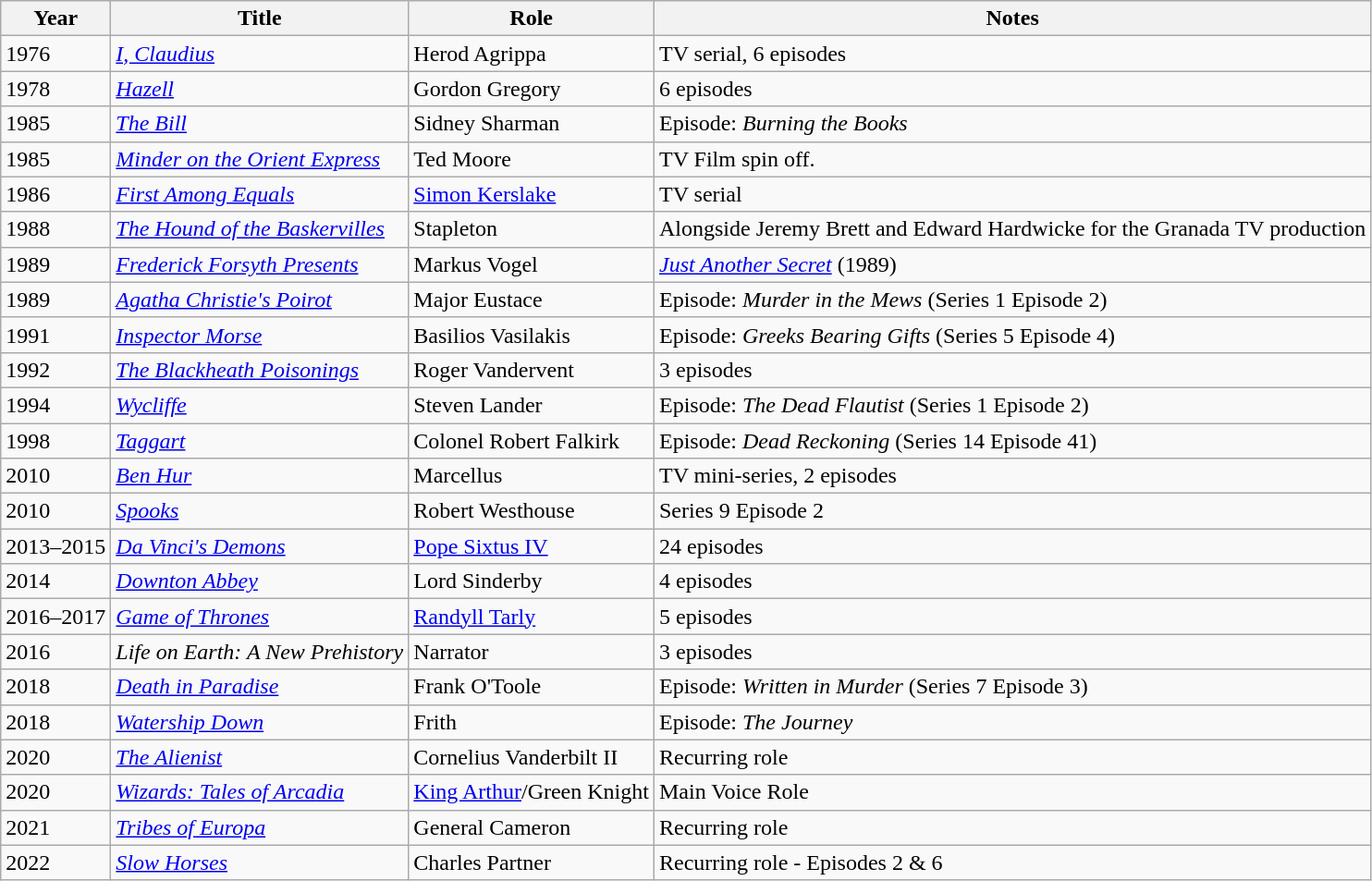<table class="wikitable">
<tr>
<th>Year</th>
<th>Title</th>
<th>Role</th>
<th>Notes</th>
</tr>
<tr>
<td>1976</td>
<td><em><a href='#'>I, Claudius</a></em></td>
<td>Herod Agrippa</td>
<td>TV serial, 6 episodes</td>
</tr>
<tr>
<td>1978</td>
<td><em><a href='#'>Hazell</a></em></td>
<td>Gordon Gregory</td>
<td>6 episodes</td>
</tr>
<tr>
<td>1985</td>
<td><em><a href='#'>The Bill</a></em></td>
<td>Sidney Sharman</td>
<td>Episode: <em>Burning the Books</em></td>
</tr>
<tr>
<td>1985</td>
<td><em><a href='#'>Minder on the Orient Express</a></em></td>
<td>Ted Moore</td>
<td>TV Film spin off.</td>
</tr>
<tr>
<td>1986</td>
<td><em><a href='#'>First Among Equals</a></em></td>
<td><a href='#'>Simon Kerslake</a></td>
<td>TV serial</td>
</tr>
<tr>
<td>1988</td>
<td><em><a href='#'>The Hound of the Baskervilles</a></em></td>
<td>Stapleton</td>
<td>Alongside Jeremy Brett and Edward Hardwicke for the Granada TV production</td>
</tr>
<tr>
<td>1989</td>
<td><em><a href='#'>Frederick Forsyth Presents</a></em></td>
<td>Markus Vogel</td>
<td><em><a href='#'>Just Another Secret</a></em> (1989)</td>
</tr>
<tr>
<td>1989</td>
<td><em><a href='#'>Agatha Christie's Poirot</a></em></td>
<td>Major Eustace</td>
<td>Episode: <em>Murder in the Mews</em> (Series 1 Episode 2)</td>
</tr>
<tr>
<td>1991</td>
<td><em><a href='#'>Inspector Morse</a></em></td>
<td>Basilios Vasilakis</td>
<td>Episode: <em>Greeks Bearing Gifts</em> (Series 5 Episode 4)</td>
</tr>
<tr>
<td>1992</td>
<td><em><a href='#'>The Blackheath Poisonings</a></em></td>
<td>Roger Vandervent</td>
<td>3 episodes</td>
</tr>
<tr>
<td>1994</td>
<td><em><a href='#'>Wycliffe</a></em></td>
<td>Steven Lander</td>
<td>Episode: <em>The Dead Flautist</em> (Series 1 Episode 2)</td>
</tr>
<tr>
<td>1998</td>
<td><em><a href='#'>Taggart</a></em></td>
<td>Colonel Robert Falkirk</td>
<td>Episode: <em>Dead Reckoning</em> (Series 14 Episode 41)</td>
</tr>
<tr>
<td>2010</td>
<td><em><a href='#'>Ben Hur</a></em></td>
<td>Marcellus</td>
<td>TV mini-series, 2 episodes</td>
</tr>
<tr>
<td>2010</td>
<td><em><a href='#'>Spooks</a></em></td>
<td>Robert Westhouse</td>
<td>Series 9 Episode 2</td>
</tr>
<tr>
<td>2013–2015</td>
<td><em><a href='#'>Da Vinci's Demons</a></em></td>
<td><a href='#'>Pope Sixtus IV</a></td>
<td>24 episodes</td>
</tr>
<tr>
<td>2014</td>
<td><em><a href='#'>Downton Abbey</a></em></td>
<td>Lord Sinderby</td>
<td>4 episodes</td>
</tr>
<tr>
<td>2016–2017</td>
<td><em><a href='#'>Game of Thrones</a></em></td>
<td><a href='#'>Randyll Tarly</a></td>
<td>5 episodes</td>
</tr>
<tr>
<td>2016</td>
<td><em>Life on Earth: A New Prehistory</em></td>
<td>Narrator</td>
<td>3 episodes</td>
</tr>
<tr>
<td>2018</td>
<td><em><a href='#'>Death in Paradise</a></em></td>
<td>Frank O'Toole</td>
<td>Episode: <em>Written in Murder</em> (Series 7 Episode 3)</td>
</tr>
<tr>
<td>2018</td>
<td><em><a href='#'>Watership Down</a></em></td>
<td>Frith</td>
<td>Episode: <em>The Journey</em></td>
</tr>
<tr>
<td>2020</td>
<td><em><a href='#'>The Alienist</a></em></td>
<td>Cornelius Vanderbilt II</td>
<td>Recurring role</td>
</tr>
<tr>
<td>2020</td>
<td><em><a href='#'>Wizards: Tales of Arcadia</a></em></td>
<td><a href='#'>King Arthur</a>/Green Knight</td>
<td>Main Voice Role</td>
</tr>
<tr>
<td>2021</td>
<td><em><a href='#'>Tribes of Europa</a></em></td>
<td>General Cameron</td>
<td>Recurring role</td>
</tr>
<tr>
<td>2022</td>
<td><em><a href='#'>Slow Horses</a> </em></td>
<td>Charles Partner</td>
<td>Recurring role - Episodes 2 & 6</td>
</tr>
</table>
